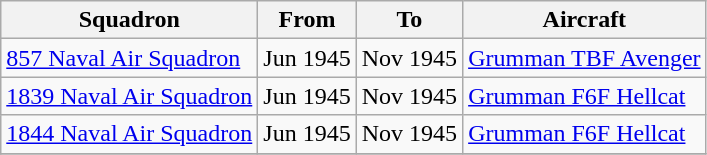<table class="wikitable">
<tr>
<th>Squadron</th>
<th>From</th>
<th>To</th>
<th>Aircraft</th>
</tr>
<tr>
<td><a href='#'>857 Naval Air Squadron</a></td>
<td>Jun 1945</td>
<td>Nov 1945</td>
<td><a href='#'>Grumman TBF Avenger</a></td>
</tr>
<tr>
<td><a href='#'>1839 Naval Air Squadron</a></td>
<td>Jun 1945</td>
<td>Nov 1945</td>
<td><a href='#'>Grumman F6F Hellcat</a></td>
</tr>
<tr>
<td><a href='#'>1844 Naval Air Squadron</a></td>
<td>Jun 1945</td>
<td>Nov 1945</td>
<td><a href='#'>Grumman F6F Hellcat</a></td>
</tr>
<tr>
</tr>
</table>
